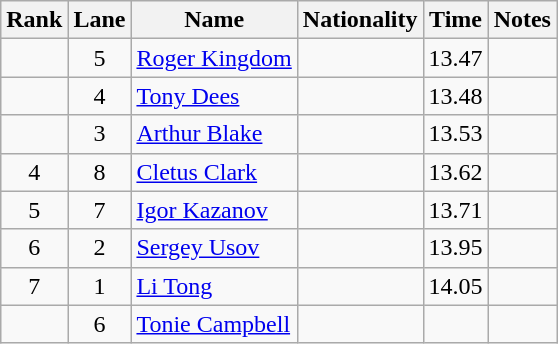<table class="wikitable sortable" style="text-align:center">
<tr>
<th>Rank</th>
<th>Lane</th>
<th>Name</th>
<th>Nationality</th>
<th>Time</th>
<th>Notes</th>
</tr>
<tr>
<td></td>
<td>5</td>
<td align=left><a href='#'>Roger Kingdom</a></td>
<td align=left></td>
<td>13.47</td>
<td></td>
</tr>
<tr>
<td></td>
<td>4</td>
<td align=left><a href='#'>Tony Dees</a></td>
<td align=left></td>
<td>13.48</td>
<td></td>
</tr>
<tr>
<td></td>
<td>3</td>
<td align=left><a href='#'>Arthur Blake</a></td>
<td align=left></td>
<td>13.53</td>
<td></td>
</tr>
<tr>
<td>4</td>
<td>8</td>
<td align=left><a href='#'>Cletus Clark</a></td>
<td align=left></td>
<td>13.62</td>
<td></td>
</tr>
<tr>
<td>5</td>
<td>7</td>
<td align=left><a href='#'>Igor Kazanov</a></td>
<td align=left></td>
<td>13.71</td>
<td></td>
</tr>
<tr>
<td>6</td>
<td>2</td>
<td align=left><a href='#'>Sergey Usov</a></td>
<td align=left></td>
<td>13.95</td>
<td></td>
</tr>
<tr>
<td>7</td>
<td>1</td>
<td align=left><a href='#'>Li Tong</a></td>
<td align=left></td>
<td>14.05</td>
<td></td>
</tr>
<tr>
<td></td>
<td>6</td>
<td align=left><a href='#'>Tonie Campbell</a></td>
<td align=left></td>
<td></td>
<td></td>
</tr>
</table>
